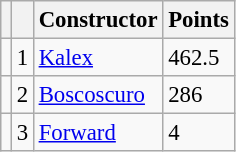<table class="wikitable" style="font-size: 95%;">
<tr>
<th></th>
<th></th>
<th>Constructor</th>
<th>Points</th>
</tr>
<tr>
<td></td>
<td align=center>1</td>
<td> <a href='#'>Kalex</a></td>
<td align=left>462.5</td>
</tr>
<tr>
<td></td>
<td align=center>2</td>
<td> <a href='#'>Boscoscuro</a></td>
<td align=left>286</td>
</tr>
<tr>
<td></td>
<td align=center>3</td>
<td> <a href='#'>Forward</a></td>
<td align=left>4</td>
</tr>
</table>
